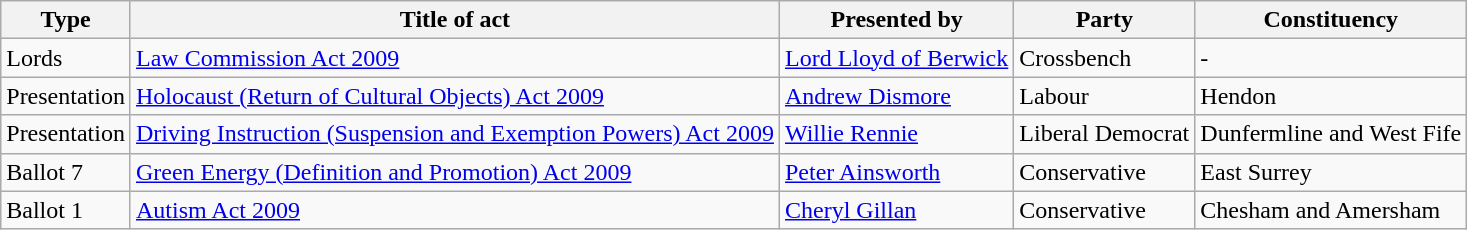<table class="wikitable">
<tr>
<th>Type</th>
<th>Title of act</th>
<th>Presented by</th>
<th>Party</th>
<th>Constituency</th>
</tr>
<tr |->
<td>Lords</td>
<td><a href='#'>Law Commission Act 2009</a></td>
<td><a href='#'>Lord Lloyd of Berwick</a></td>
<td>Crossbench</td>
<td>-</td>
</tr>
<tr>
<td>Presentation</td>
<td><a href='#'>Holocaust (Return of Cultural Objects) Act 2009</a></td>
<td><a href='#'>Andrew Dismore</a></td>
<td>Labour</td>
<td>Hendon</td>
</tr>
<tr>
<td>Presentation</td>
<td><a href='#'>Driving Instruction (Suspension and Exemption Powers) Act 2009</a></td>
<td><a href='#'>Willie Rennie</a></td>
<td>Liberal Democrat</td>
<td>Dunfermline and West Fife</td>
</tr>
<tr>
<td>Ballot 7</td>
<td><a href='#'>Green Energy (Definition and Promotion) Act 2009</a></td>
<td><a href='#'>Peter Ainsworth</a></td>
<td>Conservative</td>
<td>East Surrey</td>
</tr>
<tr>
<td>Ballot 1</td>
<td><a href='#'>Autism Act 2009</a></td>
<td><a href='#'>Cheryl Gillan</a></td>
<td>Conservative</td>
<td>Chesham and Amersham</td>
</tr>
</table>
